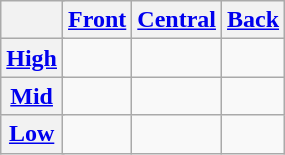<table class="wikitable" style=text-align:center>
<tr>
<th colspan=2></th>
<th><a href='#'>Front</a></th>
<th><a href='#'>Central</a></th>
<th><a href='#'>Back</a></th>
</tr>
<tr>
<th colspan=2><a href='#'>High</a></th>
<td></td>
<td></td>
<td></td>
</tr>
<tr>
<th colspan=2><a href='#'>Mid</a></th>
<td></td>
<td></td>
<td></td>
</tr>
<tr>
<th colspan=2><a href='#'>Low</a></th>
<td></td>
<td></td>
<td></td>
</tr>
</table>
